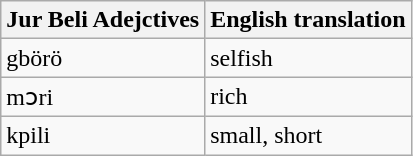<table class="wikitable">
<tr>
<th>Jur  Beli Adejctives</th>
<th>English translation</th>
</tr>
<tr>
<td>gbörö</td>
<td>selfish</td>
</tr>
<tr>
<td>mɔri</td>
<td>rich</td>
</tr>
<tr>
<td>kpili</td>
<td>small,  short</td>
</tr>
</table>
